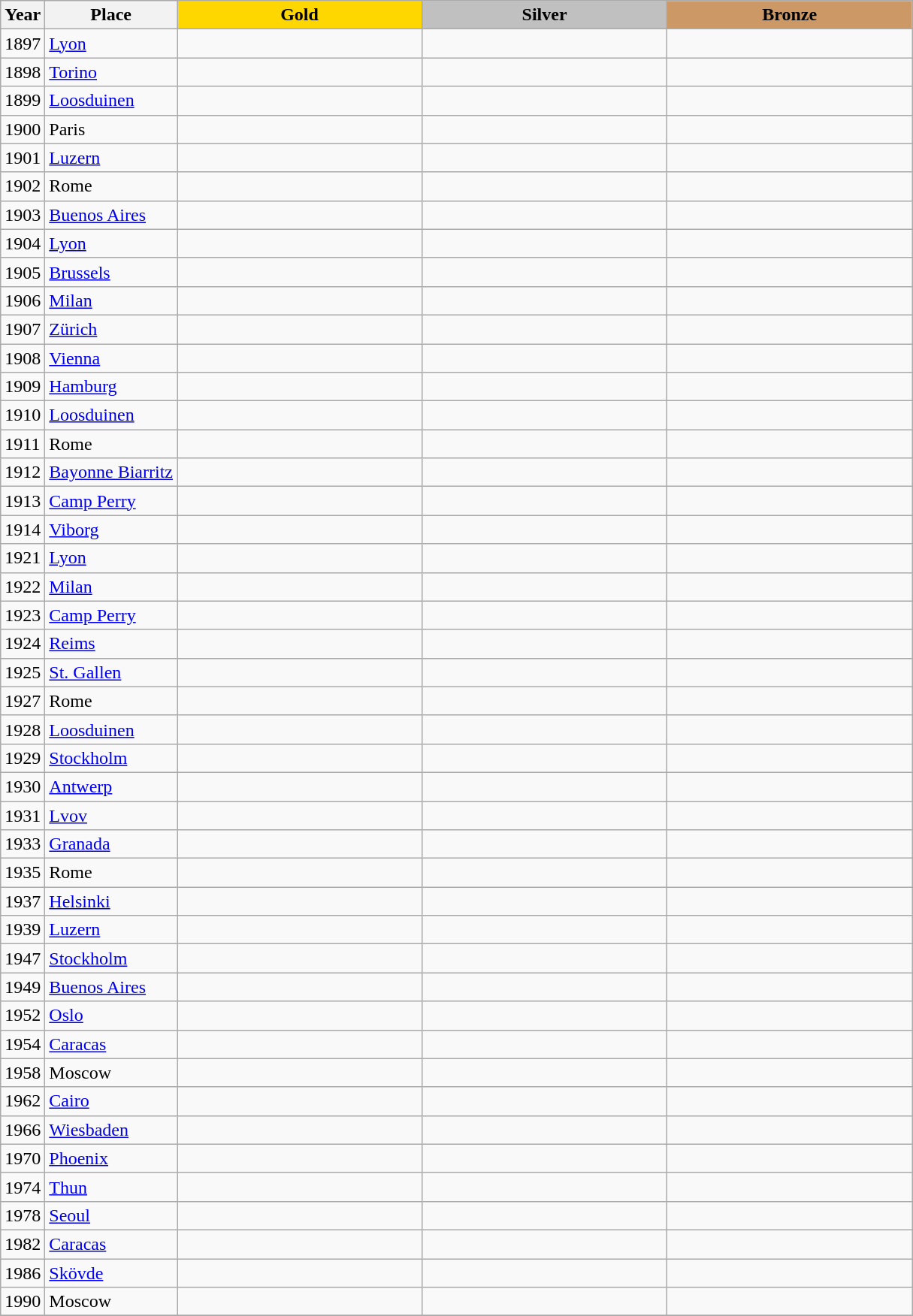<table class="wikitable">
<tr>
<th>Year</th>
<th>Place</th>
<th style="background:gold"    width="210">Gold</th>
<th style="background:silver"  width="210">Silver</th>
<th style="background:#cc9966" width="210">Bronze</th>
</tr>
<tr>
<td>1897</td>
<td> <a href='#'>Lyon</a></td>
<td></td>
<td></td>
<td></td>
</tr>
<tr>
<td>1898</td>
<td> <a href='#'>Torino</a></td>
<td></td>
<td></td>
<td></td>
</tr>
<tr>
<td>1899</td>
<td> <a href='#'>Loosduinen</a></td>
<td></td>
<td></td>
<td></td>
</tr>
<tr>
<td>1900</td>
<td> Paris</td>
<td></td>
<td></td>
<td></td>
</tr>
<tr>
<td>1901</td>
<td> <a href='#'>Luzern</a></td>
<td></td>
<td></td>
<td></td>
</tr>
<tr>
<td>1902</td>
<td> Rome</td>
<td></td>
<td></td>
<td></td>
</tr>
<tr>
<td>1903</td>
<td> <a href='#'>Buenos Aires</a></td>
<td></td>
<td></td>
<td></td>
</tr>
<tr>
<td>1904</td>
<td> <a href='#'>Lyon</a></td>
<td></td>
<td></td>
<td></td>
</tr>
<tr>
<td>1905</td>
<td> <a href='#'>Brussels</a></td>
<td></td>
<td></td>
<td></td>
</tr>
<tr>
<td>1906</td>
<td> <a href='#'>Milan</a></td>
<td></td>
<td></td>
<td></td>
</tr>
<tr>
<td>1907</td>
<td> <a href='#'>Zürich</a></td>
<td></td>
<td></td>
<td></td>
</tr>
<tr>
<td>1908</td>
<td> <a href='#'>Vienna</a></td>
<td></td>
<td></td>
<td></td>
</tr>
<tr>
<td>1909</td>
<td> <a href='#'>Hamburg</a></td>
<td></td>
<td></td>
<td></td>
</tr>
<tr>
<td>1910</td>
<td> <a href='#'>Loosduinen</a></td>
<td></td>
<td></td>
<td></td>
</tr>
<tr>
<td>1911</td>
<td> Rome</td>
<td></td>
<td></td>
<td></td>
</tr>
<tr>
<td>1912</td>
<td> <a href='#'>Bayonne Biarritz</a></td>
<td></td>
<td></td>
<td></td>
</tr>
<tr>
<td>1913</td>
<td> <a href='#'>Camp Perry</a></td>
<td></td>
<td></td>
<td></td>
</tr>
<tr>
<td>1914</td>
<td> <a href='#'>Viborg</a></td>
<td></td>
<td></td>
<td></td>
</tr>
<tr>
<td>1921</td>
<td> <a href='#'>Lyon</a></td>
<td></td>
<td></td>
<td></td>
</tr>
<tr>
<td>1922</td>
<td> <a href='#'>Milan</a></td>
<td></td>
<td></td>
<td></td>
</tr>
<tr>
<td>1923</td>
<td> <a href='#'>Camp Perry</a></td>
<td></td>
<td></td>
<td></td>
</tr>
<tr>
<td>1924</td>
<td> <a href='#'>Reims</a></td>
<td></td>
<td></td>
<td></td>
</tr>
<tr>
<td>1925</td>
<td> <a href='#'>St. Gallen</a></td>
<td></td>
<td></td>
<td></td>
</tr>
<tr>
<td>1927</td>
<td> Rome</td>
<td></td>
<td></td>
<td></td>
</tr>
<tr>
<td>1928</td>
<td> <a href='#'>Loosduinen</a></td>
<td></td>
<td></td>
<td></td>
</tr>
<tr>
<td>1929</td>
<td> <a href='#'>Stockholm</a></td>
<td></td>
<td></td>
<td></td>
</tr>
<tr>
<td>1930</td>
<td> <a href='#'>Antwerp</a></td>
<td></td>
<td></td>
<td></td>
</tr>
<tr>
<td>1931</td>
<td> <a href='#'>Lvov</a></td>
<td></td>
<td></td>
<td></td>
</tr>
<tr>
<td>1933</td>
<td> <a href='#'>Granada</a></td>
<td></td>
<td></td>
<td></td>
</tr>
<tr>
<td>1935</td>
<td> Rome</td>
<td></td>
<td></td>
<td></td>
</tr>
<tr>
<td>1937</td>
<td> <a href='#'>Helsinki</a></td>
<td></td>
<td></td>
<td></td>
</tr>
<tr>
<td>1939</td>
<td> <a href='#'>Luzern</a></td>
<td></td>
<td></td>
<td></td>
</tr>
<tr>
<td>1947</td>
<td> <a href='#'>Stockholm</a></td>
<td></td>
<td></td>
<td></td>
</tr>
<tr>
<td>1949</td>
<td> <a href='#'>Buenos Aires</a></td>
<td></td>
<td></td>
<td></td>
</tr>
<tr>
<td>1952</td>
<td> <a href='#'>Oslo</a></td>
<td></td>
<td></td>
<td></td>
</tr>
<tr>
<td>1954</td>
<td> <a href='#'>Caracas</a></td>
<td></td>
<td></td>
<td></td>
</tr>
<tr>
<td>1958</td>
<td> Moscow</td>
<td></td>
<td></td>
<td></td>
</tr>
<tr>
<td>1962</td>
<td> <a href='#'>Cairo</a></td>
<td></td>
<td></td>
<td></td>
</tr>
<tr>
<td>1966</td>
<td> <a href='#'>Wiesbaden</a></td>
<td></td>
<td></td>
<td></td>
</tr>
<tr>
<td>1970</td>
<td> <a href='#'>Phoenix</a></td>
<td></td>
<td></td>
<td></td>
</tr>
<tr>
<td>1974</td>
<td> <a href='#'>Thun</a></td>
<td></td>
<td></td>
<td></td>
</tr>
<tr>
<td>1978</td>
<td> <a href='#'>Seoul</a></td>
<td></td>
<td></td>
<td></td>
</tr>
<tr>
<td>1982</td>
<td> <a href='#'>Caracas</a></td>
<td></td>
<td></td>
<td></td>
</tr>
<tr>
<td>1986</td>
<td> <a href='#'>Skövde</a></td>
<td></td>
<td></td>
<td></td>
</tr>
<tr>
<td>1990</td>
<td> Moscow</td>
<td></td>
<td></td>
<td></td>
</tr>
<tr>
</tr>
</table>
